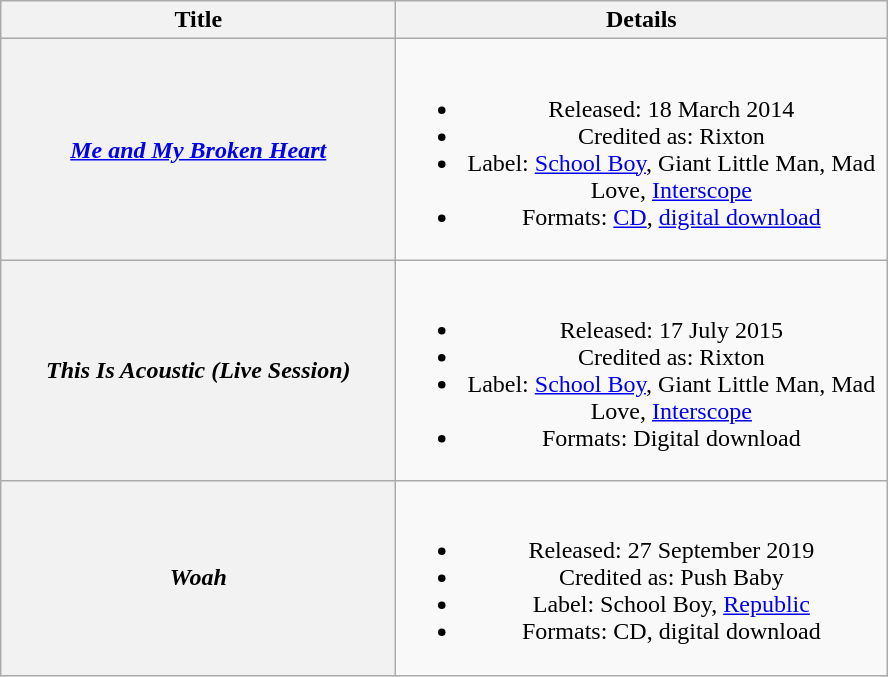<table class="wikitable plainrowheaders" style="text-align:center;">
<tr>
<th scope="col" style="width:16em;">Title</th>
<th scope="col" style="width:20em;">Details</th>
</tr>
<tr>
<th scope="row"><em><a href='#'>Me and My Broken Heart</a></em></th>
<td><br><ul><li>Released: 18 March 2014</li><li>Credited as: Rixton</li><li>Label: <a href='#'>School Boy</a>, Giant Little Man, Mad Love, <a href='#'>Interscope</a></li><li>Formats: <a href='#'>CD</a>, <a href='#'>digital download</a></li></ul></td>
</tr>
<tr>
<th scope="row"><em>This Is Acoustic (Live Session)</em></th>
<td><br><ul><li>Released: 17 July 2015</li><li>Credited as: Rixton</li><li>Label: <a href='#'>School Boy</a>, Giant Little Man, Mad Love, <a href='#'>Interscope</a></li><li>Formats: Digital download</li></ul></td>
</tr>
<tr>
<th scope="row"><em>Woah</em></th>
<td><br><ul><li>Released: 27 September 2019</li><li>Credited as: Push Baby</li><li>Label: School Boy, <a href='#'>Republic</a></li><li>Formats: CD, digital download</li></ul></td>
</tr>
</table>
